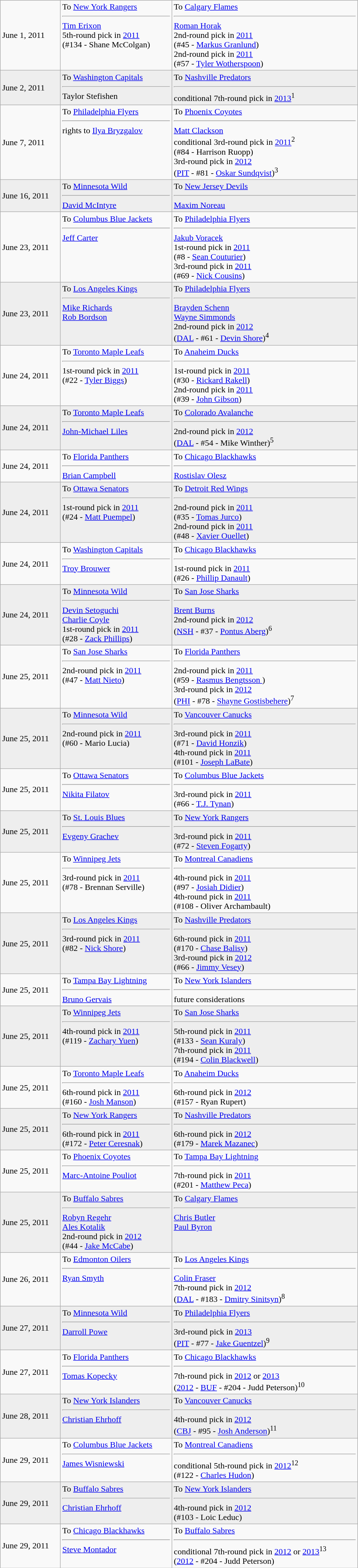<table class="wikitable" style="border:1px solid #999; width:680px;">
<tr>
<td>June 1, 2011</td>
<td valign="top">To <a href='#'>New York Rangers</a><hr><a href='#'>Tim Erixon</a><br>5th-round pick in <a href='#'>2011</a><br>(#134 - Shane McColgan)</td>
<td valign="top">To <a href='#'>Calgary Flames</a><hr><a href='#'>Roman Horak</a><br>2nd-round pick in <a href='#'>2011</a><br>(#45 - <a href='#'>Markus Granlund</a>)<br>2nd-round pick in <a href='#'>2011</a><br>(#57 - <a href='#'>Tyler Wotherspoon</a>)</td>
</tr>
<tr bgcolor="eeeeee">
<td>June 2, 2011</td>
<td valign="top">To <a href='#'>Washington Capitals</a><hr>Taylor Stefishen</td>
<td valign="top">To <a href='#'>Nashville Predators</a><hr>conditional 7th-round pick in <a href='#'>2013</a><sup>1</sup></td>
</tr>
<tr>
<td>June 7, 2011</td>
<td valign="top">To <a href='#'>Philadelphia Flyers</a><hr>rights to <a href='#'>Ilya Bryzgalov</a></td>
<td valign="top">To <a href='#'>Phoenix Coyotes</a><hr><a href='#'>Matt Clackson</a><br>conditional 3rd-round pick in <a href='#'>2011</a><sup>2</sup><br>(#84 - Harrison Ruopp)<br>3rd-round pick in <a href='#'>2012</a><br>(<a href='#'>PIT</a> - #81 - <a href='#'>Oskar Sundqvist</a>)<sup>3</sup></td>
</tr>
<tr bgcolor="eeeeee">
<td>June 16, 2011</td>
<td valign="top">To <a href='#'>Minnesota Wild</a><hr><a href='#'>David McIntyre</a></td>
<td valign="top">To <a href='#'>New Jersey Devils</a><hr><a href='#'>Maxim Noreau</a></td>
</tr>
<tr>
<td>June 23, 2011</td>
<td valign="top">To <a href='#'>Columbus Blue Jackets</a><hr><a href='#'>Jeff Carter</a></td>
<td valign="top">To <a href='#'>Philadelphia Flyers</a><hr><a href='#'>Jakub Voracek</a><br>1st-round pick in <a href='#'>2011</a><br>(#8 - <a href='#'>Sean Couturier</a>)<br>3rd-round pick in <a href='#'>2011</a><br>(#69 - <a href='#'>Nick Cousins</a>)</td>
</tr>
<tr bgcolor="eeeeee">
<td>June 23, 2011</td>
<td valign="top">To <a href='#'>Los Angeles Kings</a><hr><a href='#'>Mike Richards</a><br><a href='#'>Rob Bordson</a></td>
<td valign="top">To <a href='#'>Philadelphia Flyers</a><hr><a href='#'>Brayden Schenn</a><br><a href='#'>Wayne Simmonds</a><br>2nd-round pick in <a href='#'>2012</a><br>(<a href='#'>DAL</a> - #61 - <a href='#'>Devin Shore</a>)<sup>4</sup></td>
</tr>
<tr>
<td>June 24, 2011</td>
<td valign="top">To <a href='#'>Toronto Maple Leafs</a><hr>1st-round pick in <a href='#'>2011</a><br>(#22 - <a href='#'>Tyler Biggs</a>)</td>
<td valign="top">To <a href='#'>Anaheim Ducks</a><hr>1st-round pick in <a href='#'>2011</a><br>(#30 - <a href='#'>Rickard Rakell</a>)<br>2nd-round pick in <a href='#'>2011</a><br>(#39 - <a href='#'>John Gibson</a>)</td>
</tr>
<tr bgcolor="eeeeee">
<td>June 24, 2011</td>
<td valign="top">To <a href='#'>Toronto Maple Leafs</a><hr><a href='#'>John-Michael Liles</a></td>
<td valign="top">To <a href='#'>Colorado Avalanche</a><hr>2nd-round pick in <a href='#'>2012</a><br>(<a href='#'>DAL</a> - #54 - Mike Winther)<sup>5</sup></td>
</tr>
<tr>
<td>June 24, 2011</td>
<td valign="top">To <a href='#'>Florida Panthers</a><hr><a href='#'>Brian Campbell</a></td>
<td valign="top">To <a href='#'>Chicago Blackhawks</a><hr><a href='#'>Rostislav Olesz</a></td>
</tr>
<tr bgcolor="eeeeee">
<td>June 24, 2011</td>
<td valign="top">To <a href='#'>Ottawa Senators</a><hr>1st-round pick in <a href='#'>2011</a><br>(#24 - <a href='#'>Matt Puempel</a>)</td>
<td valign="top">To <a href='#'>Detroit Red Wings</a><hr>2nd-round pick in <a href='#'>2011</a><br>(#35 - <a href='#'>Tomas Jurco</a>)<br>2nd-round pick in <a href='#'>2011</a><br>(#48 - <a href='#'>Xavier Ouellet</a>)</td>
</tr>
<tr>
<td>June 24, 2011</td>
<td valign="top">To <a href='#'>Washington Capitals</a><hr><a href='#'>Troy Brouwer</a></td>
<td valign="top">To <a href='#'>Chicago Blackhawks</a><hr>1st-round pick in <a href='#'>2011</a><br>(#26 - <a href='#'>Phillip Danault</a>)</td>
</tr>
<tr bgcolor="eeeeee">
<td>June 24, 2011</td>
<td valign="top">To <a href='#'>Minnesota Wild</a><hr><a href='#'>Devin Setoguchi</a><br><a href='#'>Charlie Coyle</a><br>1st-round pick in <a href='#'>2011</a><br>(#28 - <a href='#'>Zack Phillips</a>)</td>
<td valign="top">To <a href='#'>San Jose Sharks</a><hr><a href='#'>Brent Burns</a><br>2nd-round pick in <a href='#'>2012</a><br>(<a href='#'>NSH</a> - #37 - <a href='#'>Pontus Aberg</a>)<sup>6</sup></td>
</tr>
<tr>
<td>June 25, 2011</td>
<td valign="top">To <a href='#'>San Jose Sharks</a><hr>2nd-round pick in <a href='#'>2011</a><br>(#47 - <a href='#'>Matt Nieto</a>)</td>
<td valign="top">To <a href='#'>Florida Panthers</a><hr>2nd-round pick in <a href='#'>2011</a><br>(#59 - <a href='#'>Rasmus Bengtsson </a>)<br>3rd-round pick in <a href='#'>2012</a><br>(<a href='#'>PHI</a> - #78 - <a href='#'>Shayne Gostisbehere</a>)<sup>7</sup></td>
</tr>
<tr bgcolor="eeeeee">
<td>June 25, 2011</td>
<td valign="top">To <a href='#'>Minnesota Wild</a><hr>2nd-round pick in <a href='#'>2011</a><br>(#60 - Mario Lucia)</td>
<td valign="top">To <a href='#'>Vancouver Canucks</a><hr>3rd-round pick in <a href='#'>2011</a><br>(#71 - <a href='#'>David Honzik</a>)<br>4th-round pick in <a href='#'>2011</a><br>(#101 - <a href='#'>Joseph LaBate</a>)</td>
</tr>
<tr>
<td>June 25, 2011</td>
<td valign="top">To <a href='#'>Ottawa Senators</a><hr><a href='#'>Nikita Filatov</a></td>
<td valign="top">To <a href='#'>Columbus Blue Jackets</a><hr>3rd-round pick in <a href='#'>2011</a><br>(#66 - <a href='#'>T.J. Tynan</a>)</td>
</tr>
<tr bgcolor="eeeeee">
<td>June 25, 2011</td>
<td valign="top">To <a href='#'>St. Louis Blues</a><hr><a href='#'>Evgeny Grachev</a></td>
<td valign="top">To <a href='#'>New York Rangers</a><hr>3rd-round pick in <a href='#'>2011</a><br>(#72 - <a href='#'>Steven Fogarty</a>)</td>
</tr>
<tr>
<td>June 25, 2011</td>
<td valign="top">To <a href='#'>Winnipeg Jets</a><hr>3rd-round pick in <a href='#'>2011</a><br>(#78 - Brennan Serville)</td>
<td valign="top">To <a href='#'>Montreal Canadiens</a><hr>4th-round pick in <a href='#'>2011</a><br>(#97 - <a href='#'>Josiah Didier</a>)<br>4th-round pick in <a href='#'>2011</a><br>(#108 - Oliver Archambault)</td>
</tr>
<tr bgcolor="eeeeee">
<td>June 25, 2011</td>
<td valign="top">To <a href='#'>Los Angeles Kings</a><hr>3rd-round pick in <a href='#'>2011</a><br>(#82 - <a href='#'>Nick Shore</a>)</td>
<td valign="top">To <a href='#'>Nashville Predators</a><hr>6th-round pick in <a href='#'>2011</a><br>(#170 - <a href='#'>Chase Balisy</a>)<br>3rd-round pick in <a href='#'>2012</a><br>(#66 - <a href='#'>Jimmy Vesey</a>)</td>
</tr>
<tr>
<td>June 25, 2011</td>
<td valign="top">To <a href='#'>Tampa Bay Lightning</a><hr><a href='#'>Bruno Gervais</a></td>
<td valign="top">To <a href='#'>New York Islanders</a><hr>future considerations</td>
</tr>
<tr bgcolor="eeeeee">
<td>June 25, 2011</td>
<td valign="top">To <a href='#'>Winnipeg Jets</a><hr>4th-round pick in <a href='#'>2011</a><br>(#119 - <a href='#'>Zachary Yuen</a>)</td>
<td valign="top">To <a href='#'>San Jose Sharks</a><hr>5th-round pick in <a href='#'>2011</a><br>(#133 - <a href='#'>Sean Kuraly</a>)<br>7th-round pick in <a href='#'>2011</a><br>(#194 - <a href='#'>Colin Blackwell</a>)</td>
</tr>
<tr>
<td>June 25, 2011</td>
<td valign="top">To <a href='#'>Toronto Maple Leafs</a><hr>6th-round pick in <a href='#'>2011</a><br>(#160 - <a href='#'>Josh Manson</a>)</td>
<td valign="top">To <a href='#'>Anaheim Ducks</a><hr>6th-round pick in <a href='#'>2012</a><br>(#157 - Ryan Rupert)</td>
</tr>
<tr bgcolor="eeeeee">
<td>June 25, 2011</td>
<td valign="top">To <a href='#'>New York Rangers</a><hr>6th-round pick in <a href='#'>2011</a><br>(#172 - <a href='#'>Peter Ceresnak</a>)</td>
<td valign="top">To <a href='#'>Nashville Predators</a><hr>6th-round pick in <a href='#'>2012</a><br>(#179 - <a href='#'>Marek Mazanec</a>)</td>
</tr>
<tr>
<td>June 25, 2011</td>
<td valign="top">To <a href='#'>Phoenix Coyotes</a><hr><a href='#'>Marc-Antoine Pouliot</a></td>
<td valign="top">To <a href='#'>Tampa Bay Lightning</a><hr>7th-round pick in <a href='#'>2011</a><br>(#201 - <a href='#'>Matthew Peca</a>)</td>
</tr>
<tr bgcolor="eeeeee">
<td>June 25, 2011</td>
<td valign="top">To <a href='#'>Buffalo Sabres</a><hr><a href='#'>Robyn Regehr</a><br><a href='#'>Ales Kotalik</a><br>2nd-round pick in <a href='#'>2012</a><br>(#44 - <a href='#'>Jake McCabe</a>)</td>
<td valign="top">To <a href='#'>Calgary Flames</a><hr><a href='#'>Chris Butler</a><br><a href='#'>Paul Byron</a></td>
</tr>
<tr>
<td>June 26, 2011</td>
<td valign="top">To <a href='#'>Edmonton Oilers</a><hr><a href='#'>Ryan Smyth</a></td>
<td valign="top">To <a href='#'>Los Angeles Kings</a><hr><a href='#'>Colin Fraser</a><br>7th-round pick in <a href='#'>2012</a><br>(<a href='#'>DAL</a> - #183 - <a href='#'>Dmitry Sinitsyn</a>)<sup>8</sup></td>
</tr>
<tr bgcolor="eeeeee">
<td>June 27, 2011</td>
<td valign="top">To <a href='#'>Minnesota Wild</a><hr><a href='#'>Darroll Powe</a></td>
<td valign="top">To <a href='#'>Philadelphia Flyers</a><hr>3rd-round pick in <a href='#'>2013</a><br>(<a href='#'>PIT</a> - #77 - <a href='#'>Jake Guentzel</a>)<sup>9</sup></td>
</tr>
<tr>
<td>June 27, 2011</td>
<td valign="top">To <a href='#'>Florida Panthers</a><hr><a href='#'>Tomas Kopecky</a></td>
<td valign="top">To <a href='#'>Chicago Blackhawks</a><hr>7th-round pick in <a href='#'>2012</a> or <a href='#'>2013</a><br>(<a href='#'>2012</a> - <a href='#'>BUF</a> - #204 - Judd Peterson)<sup>10</sup></td>
</tr>
<tr bgcolor="eeeeee">
<td>June 28, 2011</td>
<td valign="top">To <a href='#'>New York Islanders</a><hr><a href='#'>Christian Ehrhoff</a></td>
<td valign="top">To <a href='#'>Vancouver Canucks</a><hr>4th-round pick in <a href='#'>2012</a><br>(<a href='#'>CBJ</a> - #95 - <a href='#'>Josh Anderson</a>)<sup>11</sup></td>
</tr>
<tr>
<td>June 29, 2011</td>
<td valign="top">To <a href='#'>Columbus Blue Jackets</a><hr><a href='#'>James Wisniewski</a></td>
<td valign="top">To <a href='#'>Montreal Canadiens</a><hr>conditional 5th-round pick in <a href='#'>2012</a><sup>12</sup><br>(#122 - <a href='#'>Charles Hudon</a>)</td>
</tr>
<tr bgcolor="eeeeee">
<td>June 29, 2011</td>
<td valign="top">To <a href='#'>Buffalo Sabres</a><hr><a href='#'>Christian Ehrhoff</a></td>
<td valign="top">To <a href='#'>New York Islanders</a><hr>4th-round pick in <a href='#'>2012</a><br>(#103 - Loic Leduc)</td>
</tr>
<tr>
<td>June 29, 2011</td>
<td valign="top">To <a href='#'>Chicago Blackhawks</a><hr><a href='#'>Steve Montador</a></td>
<td valign="top">To <a href='#'>Buffalo Sabres</a><hr>conditional 7th-round pick in <a href='#'>2012</a> or <a href='#'>2013</a><sup>13</sup><br>(<a href='#'>2012</a> - #204 - Judd Peterson)</td>
</tr>
</table>
